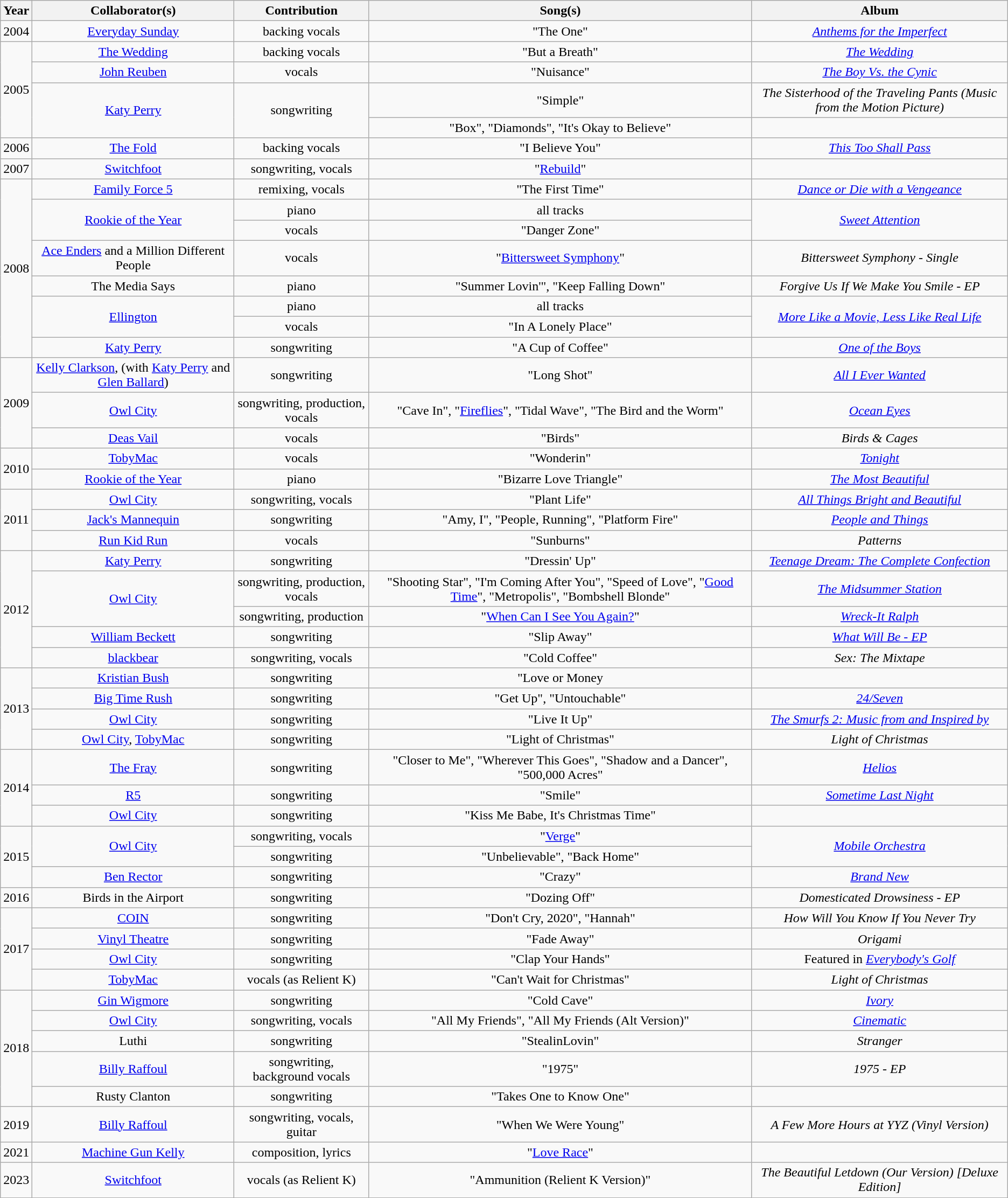<table class="wikitable">
<tr>
<th>Year</th>
<th>Collaborator(s)</th>
<th>Contribution</th>
<th>Song(s)</th>
<th>Album</th>
</tr>
<tr style="text-align:center;">
<td>2004</td>
<td><a href='#'>Everyday Sunday</a></td>
<td>backing vocals</td>
<td>"The One"</td>
<td><em><a href='#'>Anthems for the Imperfect</a></em></td>
</tr>
<tr>
<td rowspan="4" style="text-align:center;">2005</td>
<td style="text-align:center;"><a href='#'>The Wedding</a></td>
<td style="text-align:center;">backing vocals</td>
<td style="text-align:center;">"But a Breath"</td>
<td style="text-align:center;"><em><a href='#'>The Wedding</a></em></td>
</tr>
<tr style="text-align:center;">
<td><a href='#'>John Reuben</a></td>
<td>vocals</td>
<td>"Nuisance"</td>
<td><em><a href='#'>The Boy Vs. the Cynic</a></em></td>
</tr>
<tr>
<td rowspan="2" style="text-align:center;"><a href='#'>Katy Perry</a></td>
<td rowspan="2" style="text-align:center;">songwriting</td>
<td style="text-align:center;">"Simple"</td>
<td style="text-align:center;"><em>The Sisterhood of the Traveling Pants (Music from the Motion Picture)</em></td>
</tr>
<tr>
<td style="text-align:center;">"Box", "Diamonds", "It's Okay to Believe"</td>
<td></td>
</tr>
<tr>
<td style="text-align:center;">2006</td>
<td style="text-align:center;"><a href='#'>The Fold</a></td>
<td style="text-align:center;">backing vocals</td>
<td style="text-align:center;">"I Believe You"</td>
<td style="text-align:center;"><em><a href='#'>This Too Shall Pass</a></em></td>
</tr>
<tr style="text-align:center;">
<td>2007</td>
<td><a href='#'>Switchfoot</a></td>
<td>songwriting, vocals</td>
<td>"<a href='#'>Rebuild</a>"</td>
<td style="text-align:center;"></td>
</tr>
<tr>
<td rowspan="8" style="text-align:center;">2008</td>
<td style="text-align:center;"><a href='#'>Family Force 5</a></td>
<td style="text-align:center;">remixing, vocals</td>
<td style="text-align:center;">"The First Time"</td>
<td style="text-align:center;"><em><a href='#'>Dance or Die with a Vengeance</a></em></td>
</tr>
<tr>
<td style="text-align:center;" rowspan="2"><a href='#'>Rookie of the Year</a></td>
<td style="text-align:center;">piano</td>
<td style="text-align:center;">all tracks</td>
<td style="text-align:center;" rowspan="2"><em><a href='#'>Sweet Attention</a></em></td>
</tr>
<tr style="text-align:center;">
<td>vocals</td>
<td>"Danger Zone"</td>
</tr>
<tr>
<td style="text-align:center;"><a href='#'>Ace Enders</a> and a Million Different People</td>
<td style="text-align:center;">vocals</td>
<td style="text-align:center;">"<a href='#'>Bittersweet Symphony</a>"</td>
<td style="text-align:center;"><em>Bittersweet Symphony - Single</em></td>
</tr>
<tr style="text-align:center;">
<td>The Media Says</td>
<td>piano</td>
<td>"Summer Lovin'", "Keep Falling Down"</td>
<td><em>Forgive Us If We Make You Smile - EP</em></td>
</tr>
<tr>
<td style="text-align:center;" rowspan="2"><a href='#'>Ellington</a></td>
<td style="text-align:center;">piano</td>
<td style="text-align:center;">all tracks</td>
<td style="text-align:center;" rowspan="2"><em><a href='#'>More Like a Movie, Less Like Real Life</a></em></td>
</tr>
<tr style="text-align:center;">
<td>vocals</td>
<td>"In A Lonely Place"</td>
</tr>
<tr>
<td style="text-align:center;"><a href='#'>Katy Perry</a></td>
<td style="text-align:center;">songwriting</td>
<td style="text-align:center;">"A Cup of Coffee"</td>
<td style="text-align:center;"><em><a href='#'>One of the Boys</a></em></td>
</tr>
<tr>
<td style="text-align:center;" rowspan="3">2009</td>
<td style="text-align:center;"><a href='#'>Kelly Clarkson</a>, (with <a href='#'>Katy Perry</a> and <a href='#'>Glen Ballard</a>)</td>
<td style="text-align:center;">songwriting</td>
<td style="text-align:center;">"Long Shot"</td>
<td style="text-align:center;"><em><a href='#'>All I Ever Wanted</a></em></td>
</tr>
<tr>
<td style="text-align:center;"><a href='#'>Owl City</a></td>
<td style="text-align:center;">songwriting, production, vocals</td>
<td style="text-align:center;">"Cave In", "<a href='#'>Fireflies</a>", "Tidal Wave", "The Bird and the Worm"</td>
<td style="text-align:center;"><em><a href='#'>Ocean Eyes</a></em></td>
</tr>
<tr style="text-align:center;">
<td><a href='#'>Deas Vail</a></td>
<td>vocals</td>
<td>"Birds"</td>
<td><em>Birds & Cages</em></td>
</tr>
<tr>
<td rowspan="2" style="text-align:center;">2010</td>
<td style="text-align:center;"><a href='#'>TobyMac</a></td>
<td style="text-align:center;">vocals</td>
<td style="text-align:center;">"Wonderin"</td>
<td style="text-align:center;"><em><a href='#'>Tonight</a></em></td>
</tr>
<tr>
<td style="text-align:center;"><a href='#'>Rookie of the Year</a></td>
<td style="text-align:center;">piano</td>
<td style="text-align:center;">"Bizarre Love Triangle"</td>
<td style="text-align:center;"><em><a href='#'>The Most Beautiful</a></em></td>
</tr>
<tr>
<td style="text-align:center;" rowspan="3">2011</td>
<td style="text-align:center;"><a href='#'>Owl City</a></td>
<td style="text-align:center;">songwriting, vocals</td>
<td style="text-align:center;">"Plant Life"</td>
<td style="text-align:center;"><em><a href='#'>All Things Bright and Beautiful</a></em></td>
</tr>
<tr style="text-align:center;">
<td><a href='#'>Jack's Mannequin</a></td>
<td>songwriting</td>
<td>"Amy, I", "People, Running", "Platform Fire"</td>
<td><em><a href='#'>People and Things</a></em></td>
</tr>
<tr style="text-align:center;">
<td><a href='#'>Run Kid Run</a></td>
<td>vocals</td>
<td>"Sunburns"</td>
<td><em>Patterns</em></td>
</tr>
<tr>
<td rowspan="5" style="text-align:center;">2012</td>
<td style="text-align:center;"><a href='#'>Katy Perry</a></td>
<td style="text-align:center;">songwriting</td>
<td style="text-align:center;">"Dressin' Up"</td>
<td style="text-align:center;"><em><a href='#'>Teenage Dream: The Complete Confection</a></em></td>
</tr>
<tr>
<td style="text-align:center;" rowspan="2"><a href='#'>Owl City</a></td>
<td style="text-align:center;">songwriting, production, vocals</td>
<td style="text-align:center;">"Shooting Star", "I'm Coming After You", "Speed of Love", "<a href='#'>Good Time</a>", "Metropolis", "Bombshell Blonde"</td>
<td style="text-align:center;"><em><a href='#'>The Midsummer Station</a></em></td>
</tr>
<tr>
<td style="text-align:center;">songwriting, production</td>
<td style="text-align:center;">"<a href='#'>When Can I See You Again?</a>"</td>
<td style="text-align:center;"><em><a href='#'>Wreck-It Ralph</a></em></td>
</tr>
<tr>
<td style="text-align:center;"><a href='#'>William Beckett</a></td>
<td style="text-align:center;">songwriting</td>
<td style="text-align:center;">"Slip Away"</td>
<td style="text-align:center;"><em><a href='#'>What Will Be - EP</a></em></td>
</tr>
<tr>
<td style="text-align:center;"><a href='#'>blackbear</a></td>
<td style="text-align:center;">songwriting, vocals</td>
<td style="text-align:center;">"Cold Coffee"</td>
<td style="text-align:center;"><em>Sex: The Mixtape</em></td>
</tr>
<tr>
<td rowspan="4" style="text-align:center;">2013</td>
<td style="text-align:center;"><a href='#'>Kristian Bush</a></td>
<td style="text-align:center;">songwriting</td>
<td style="text-align:center;">"Love or Money</td>
<td></td>
</tr>
<tr>
<td style="text-align:center;"><a href='#'>Big Time Rush</a></td>
<td style="text-align:center;">songwriting</td>
<td style="text-align:center;">"Get Up", "Untouchable"</td>
<td style="text-align:center;"><em><a href='#'>24/Seven</a></em></td>
</tr>
<tr>
<td style="text-align:center;"><a href='#'>Owl City</a></td>
<td style="text-align:center;">songwriting</td>
<td style="text-align:center;">"Live It Up"</td>
<td style="text-align:center;"><em><a href='#'>The Smurfs 2: Music from and Inspired by</a></em></td>
</tr>
<tr>
<td style="text-align:center;"><a href='#'>Owl City</a>, <a href='#'>TobyMac</a></td>
<td style="text-align:center;">songwriting</td>
<td style="text-align:center;">"Light of Christmas"</td>
<td style="text-align:center;"><em>Light of Christmas</em></td>
</tr>
<tr>
<td rowspan="3" style="text-align:center;">2014</td>
<td style="text-align:center;"><a href='#'>The Fray</a></td>
<td style="text-align:center;">songwriting</td>
<td style="text-align:center;">"Closer to Me", "Wherever This Goes", "Shadow and a Dancer", "500,000 Acres"</td>
<td style="text-align:center;"><em><a href='#'>Helios</a></em></td>
</tr>
<tr>
<td style="text-align:center;"><a href='#'>R5</a></td>
<td style="text-align:center;">songwriting</td>
<td style="text-align:center;">"Smile"</td>
<td style="text-align:center;"><em><a href='#'>Sometime Last Night</a></em></td>
</tr>
<tr>
<td style="text-align:center;"><a href='#'>Owl City</a></td>
<td style="text-align:center;">songwriting</td>
<td style="text-align:center;">"Kiss Me Babe, It's Christmas Time"</td>
<td></td>
</tr>
<tr>
<td rowspan="3" style="text-align:center;">2015</td>
<td rowspan="2" style="text-align:center;"><a href='#'>Owl City</a></td>
<td style="text-align:center;">songwriting, vocals</td>
<td style="text-align:center;">"<a href='#'>Verge</a>"</td>
<td rowspan="2" style="text-align:center;"><em><a href='#'>Mobile Orchestra</a></em></td>
</tr>
<tr>
<td style="text-align:center;">songwriting</td>
<td style="text-align:center;">"Unbelievable", "Back Home"</td>
</tr>
<tr>
<td style="text-align:center;"><a href='#'>Ben Rector</a></td>
<td style="text-align:center;">songwriting</td>
<td style="text-align:center;">"Crazy"</td>
<td style="text-align:center;"><em><a href='#'>Brand New</a></em></td>
</tr>
<tr>
<td style="text-align:center;">2016</td>
<td style="text-align:center;">Birds in the Airport</td>
<td style="text-align:center;">songwriting</td>
<td style="text-align:center;">"Dozing Off"</td>
<td style="text-align:center;"><em>Domesticated Drowsiness - EP</em></td>
</tr>
<tr>
<td rowspan="4"  style="text-align:center;">2017</td>
<td style="text-align:center;"><a href='#'>COIN</a></td>
<td style="text-align:center;">songwriting</td>
<td style="text-align:center;">"Don't Cry, 2020", "Hannah"</td>
<td style="text-align:center;"><em>How Will You Know If You Never Try</em></td>
</tr>
<tr>
<td style="text-align:center;"><a href='#'>Vinyl Theatre</a></td>
<td style="text-align:center;">songwriting</td>
<td style="text-align:center;">"Fade Away"</td>
<td style="text-align:center;"><em>Origami</em></td>
</tr>
<tr>
<td style="text-align:center;"><a href='#'>Owl City</a></td>
<td style="text-align:center;">songwriting</td>
<td style="text-align:center;">"Clap Your Hands"</td>
<td style="text-align:center;">Featured in <em><a href='#'>Everybody's Golf</a></em></td>
</tr>
<tr>
<td style="text-align:center;"><a href='#'>TobyMac</a></td>
<td style="text-align:center;">vocals (as Relient K)</td>
<td style="text-align:center;">"Can't Wait for Christmas"</td>
<td style="text-align:center;"><em>Light of Christmas</em></td>
</tr>
<tr>
<td rowspan="5" style="text-align:center;">2018</td>
<td style="text-align:center;"><a href='#'>Gin Wigmore</a></td>
<td style="text-align:center;">songwriting</td>
<td style="text-align:center;">"Cold Cave"</td>
<td style="text-align:center;"><em><a href='#'>Ivory</a></em></td>
</tr>
<tr>
<td style="text-align:center;"><a href='#'>Owl City</a></td>
<td style="text-align:center;">songwriting, vocals</td>
<td style="text-align:center;">"All My Friends", "All My Friends (Alt Version)"</td>
<td style="text-align:center;"><em><a href='#'>Cinematic</a></em></td>
</tr>
<tr>
<td style="text-align:center;">Luthi</td>
<td style="text-align:center;">songwriting</td>
<td style="text-align:center;">"StealinLovin"</td>
<td style="text-align:center;"><em>Stranger</em></td>
</tr>
<tr>
<td style="text-align:center;"><a href='#'>Billy Raffoul</a></td>
<td style="text-align:center;">songwriting, background vocals</td>
<td style="text-align:center;">"1975"</td>
<td style="text-align:center;"><em>1975 - EP</em></td>
</tr>
<tr>
<td style="text-align:center;">Rusty Clanton</td>
<td style="text-align:center;">songwriting</td>
<td style="text-align:center;">"Takes One to Know One"</td>
<td></td>
</tr>
<tr>
<td style="text-align:center;">2019</td>
<td style="text-align:center;"><a href='#'>Billy Raffoul</a></td>
<td style="text-align:center;">songwriting, vocals, guitar</td>
<td style="text-align:center;">"When We Were Young"</td>
<td style="text-align:center;"><em>A Few More Hours at YYZ (Vinyl Version)</em></td>
</tr>
<tr>
<td style="text-align:center;">2021</td>
<td style="text-align:center;"><a href='#'>Machine Gun Kelly</a></td>
<td style="text-align:center;">composition, lyrics</td>
<td style="text-align:center;">"<a href='#'>Love Race</a>"</td>
</tr>
<tr>
<td style="text-align:center;">2023</td>
<td style="text-align:center;"><a href='#'>Switchfoot</a></td>
<td style="text-align:center;">vocals (as Relient K)</td>
<td style="text-align:center;">"Ammunition (Relient K Version)"</td>
<td style="text-align:center;"><em>The Beautiful Letdown (Our Version) [Deluxe Edition]</em></td>
</tr>
</table>
